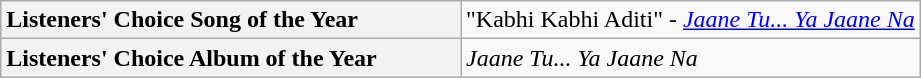<table class="wikitable">
<tr>
<th style="text-align: left; width:50%;">Listeners' Choice Song of the Year</th>
<td>"Kabhi Kabhi Aditi" - <em><a href='#'>Jaane Tu... Ya Jaane Na</a></em></td>
</tr>
<tr>
<th style="text-align: left;">Listeners' Choice Album of the Year</th>
<td><em>Jaane Tu... Ya Jaane Na</em></td>
</tr>
</table>
